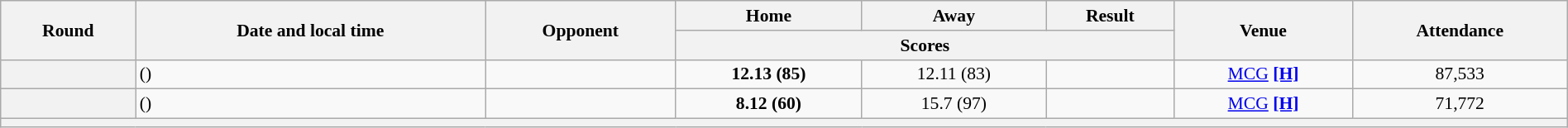<table class="wikitable plainrowheaders" style="font-size:90%; width:100%; text-align:center;">
<tr>
<th scope="col" rowspan="2">Round</th>
<th scope="col" rowspan="2">Date and local time</th>
<th scope="col" rowspan="2">Opponent</th>
<th scope="col">Home</th>
<th scope="col">Away</th>
<th scope="col">Result</th>
<th scope="col" rowspan="2">Venue</th>
<th scope="col" rowspan="2">Attendance</th>
</tr>
<tr>
<th scope="col" colspan="3">Scores</th>
</tr>
<tr>
<th scope="row"></th>
<td align=left> ()</td>
<td align=left></td>
<td><strong>12.13 (85)</strong></td>
<td>12.11 (83)</td>
<td></td>
<td><a href='#'>MCG</a> <a href='#'><strong>[H]</strong></a></td>
<td>87,533</td>
</tr>
<tr>
<th scope="row"></th>
<td align=left> ()</td>
<td align=left></td>
<td><strong>8.12 (60)</strong></td>
<td>15.7 (97)</td>
<td></td>
<td><a href='#'>MCG</a> <a href='#'><strong>[H]</strong></a></td>
<td>71,772</td>
</tr>
<tr class="sortbottom">
<th scope="row" colspan="8"></th>
</tr>
</table>
